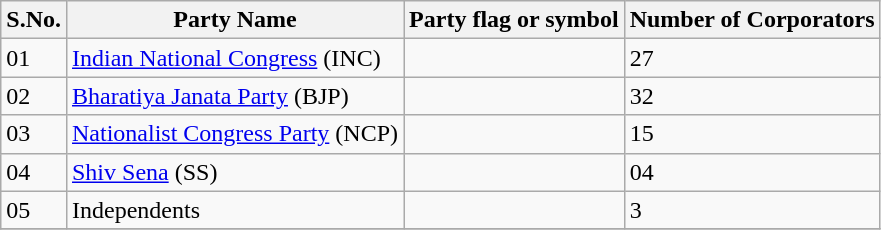<table class="sortable wikitable">
<tr>
<th>S.No.</th>
<th>Party Name</th>
<th>Party flag or symbol</th>
<th>Number of Corporators</th>
</tr>
<tr>
<td>01</td>
<td><a href='#'>Indian National Congress</a> (INC)</td>
<td></td>
<td>27</td>
</tr>
<tr>
<td>02</td>
<td><a href='#'>Bharatiya Janata Party</a> (BJP)</td>
<td></td>
<td>32</td>
</tr>
<tr>
<td>03</td>
<td><a href='#'>Nationalist Congress Party</a> (NCP)</td>
<td></td>
<td>15</td>
</tr>
<tr>
<td>04</td>
<td><a href='#'>Shiv Sena</a> (SS)</td>
<td></td>
<td>04</td>
</tr>
<tr>
<td>05</td>
<td>Independents</td>
<td></td>
<td>3</td>
</tr>
<tr>
</tr>
</table>
